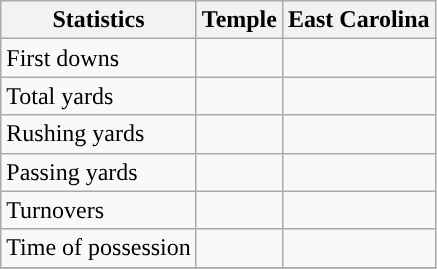<table class="wikitable">
<tr>
<th>Statistics</th>
<th>Temple</th>
<th>East Carolina</th>
</tr>
<tr>
<td>First downs</td>
<td> </td>
<td> </td>
</tr>
<tr>
<td>Total yards</td>
<td> </td>
<td> </td>
</tr>
<tr>
<td>Rushing yards</td>
<td> </td>
<td> </td>
</tr>
<tr>
<td>Passing yards</td>
<td> </td>
<td> </td>
</tr>
<tr>
<td>Turnovers</td>
<td> </td>
<td> </td>
</tr>
<tr>
<td>Time of possession</td>
<td> </td>
<td> </td>
</tr>
<tr>
</tr>
</table>
